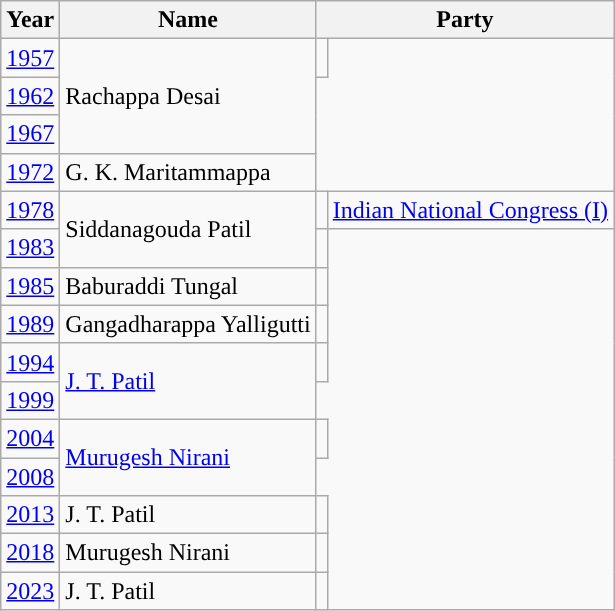<table class="wikitable">
<tr>
<th>Year</th>
<th>Name</th>
<th colspan=2>Party</th>
</tr>
<tr>
<td><a href='#'>1957</a></td>
<td rowspan=3>Rachappa Desai</td>
<td></td>
</tr>
<tr>
<td><a href='#'>1962</a></td>
</tr>
<tr>
<td><a href='#'>1967</a></td>
</tr>
<tr>
<td><a href='#'>1972</a></td>
<td>G. K. Maritammappa</td>
</tr>
<tr>
<td><a href='#'>1978</a></td>
<td rowspan=2>Siddanagouda Patil</td>
<td style="background-color: "></td>
<td><a href='#'>Indian National Congress (I)</a></td>
</tr>
<tr>
<td><a href='#'>1983</a></td>
<td></td>
</tr>
<tr>
<td><a href='#'>1985</a></td>
<td>Baburaddi Tungal</td>
<td></td>
</tr>
<tr>
<td><a href='#'>1989</a></td>
<td>Gangadharappa Yalligutti</td>
<td></td>
</tr>
<tr>
<td><a href='#'>1994</a></td>
<td rowspan=2><a href='#'>J. T. Patil</a></td>
<td></td>
</tr>
<tr>
<td><a href='#'>1999</a></td>
</tr>
<tr>
<td><a href='#'>2004</a></td>
<td rowspan=2><a href='#'>Murugesh Nirani</a></td>
<td></td>
</tr>
<tr>
<td><a href='#'>2008</a></td>
</tr>
<tr>
<td><a href='#'>2013</a></td>
<td>J. T. Patil</td>
<td></td>
</tr>
<tr>
<td><a href='#'>2018</a></td>
<td>Murugesh Nirani</td>
<td></td>
</tr>
<tr>
<td><a href='#'>2023</a></td>
<td>J. T. Patil</td>
<td></td>
</tr>
</table>
